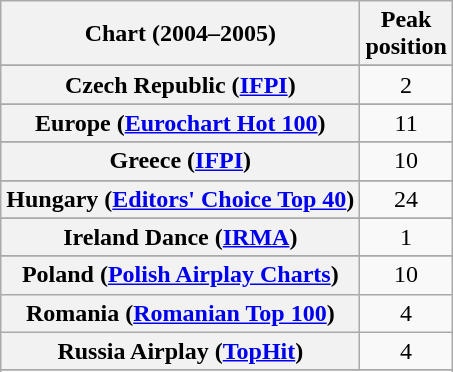<table class="wikitable sortable plainrowheaders" style="text-align:center">
<tr>
<th>Chart (2004–2005)</th>
<th>Peak<br>position</th>
</tr>
<tr>
</tr>
<tr>
</tr>
<tr>
</tr>
<tr>
</tr>
<tr>
</tr>
<tr>
</tr>
<tr>
<th scope="row">Czech Republic (<a href='#'>IFPI</a>)</th>
<td>2</td>
</tr>
<tr>
</tr>
<tr>
<th scope="row">Europe (<a href='#'>Eurochart Hot 100</a>)</th>
<td>11</td>
</tr>
<tr>
</tr>
<tr>
</tr>
<tr>
<th scope="row">Greece (<a href='#'>IFPI</a>)</th>
<td>10</td>
</tr>
<tr>
</tr>
<tr>
<th scope="row">Hungary (<a href='#'>Editors' Choice Top 40</a>)</th>
<td>24</td>
</tr>
<tr>
</tr>
<tr>
<th scope="row">Ireland Dance (<a href='#'>IRMA</a>)</th>
<td>1</td>
</tr>
<tr>
</tr>
<tr>
</tr>
<tr>
</tr>
<tr>
</tr>
<tr>
<th scope="row">Poland (<a href='#'>Polish Airplay Charts</a>)</th>
<td>10</td>
</tr>
<tr>
<th scope="row">Romania (<a href='#'>Romanian Top 100</a>)</th>
<td>4</td>
</tr>
<tr>
<th scope="row">Russia Airplay (<a href='#'>TopHit</a>)</th>
<td>4</td>
</tr>
<tr>
</tr>
<tr>
</tr>
<tr>
</tr>
<tr>
</tr>
<tr>
</tr>
<tr>
</tr>
</table>
